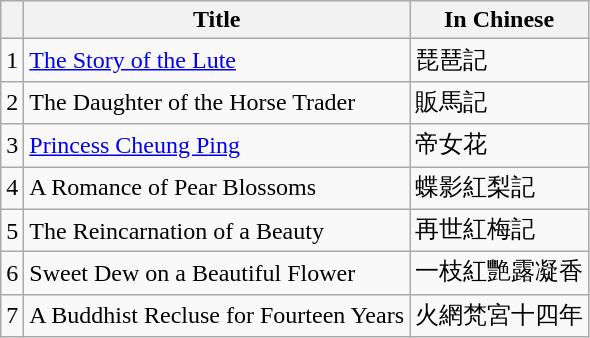<table class="wikitable">
<tr>
<th></th>
<th>Title</th>
<th>In Chinese</th>
</tr>
<tr>
<td>1</td>
<td><a href='#'>The Story of the Lute</a></td>
<td>琵琶記</td>
</tr>
<tr>
<td>2</td>
<td>The Daughter of the Horse Trader</td>
<td>販馬記</td>
</tr>
<tr>
<td>3</td>
<td><a href='#'>Princess Cheung Ping</a></td>
<td>帝女花</td>
</tr>
<tr>
<td>4</td>
<td>A Romance of Pear Blossoms</td>
<td>蝶影紅梨記</td>
</tr>
<tr>
<td>5</td>
<td>The Reincarnation of a Beauty</td>
<td>再世紅梅記</td>
</tr>
<tr>
<td>6</td>
<td>Sweet Dew on a Beautiful Flower</td>
<td>一枝紅艷露凝香</td>
</tr>
<tr>
<td>7</td>
<td>A Buddhist Recluse for Fourteen Years</td>
<td>火網梵宮十四年</td>
</tr>
</table>
